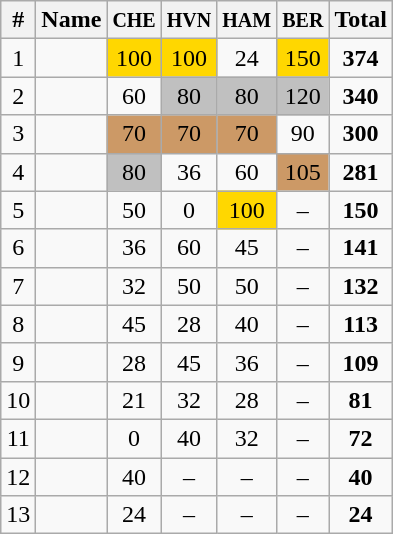<table class="wikitable sortable" style="text-align:center;">
<tr>
<th>#</th>
<th>Name</th>
<th><small>CHE</small></th>
<th><small>HVN</small></th>
<th><small>HAM</small></th>
<th><small>BER</small></th>
<th>Total</th>
</tr>
<tr>
<td>1</td>
<td align=left></td>
<td bgcolor="gold">100</td>
<td bgcolor="gold">100</td>
<td>24</td>
<td bgcolor="gold">150</td>
<td><strong>374</strong></td>
</tr>
<tr>
<td>2</td>
<td align=left></td>
<td>60</td>
<td bgcolor="silver">80</td>
<td bgcolor="silver">80</td>
<td bgcolor="silver">120</td>
<td><strong>340</strong></td>
</tr>
<tr>
<td>3</td>
<td align=left></td>
<td bgcolor=CC9966>70</td>
<td bgcolor=CC9966>70</td>
<td bgcolor=CC9966>70</td>
<td>90</td>
<td><strong>300</strong></td>
</tr>
<tr>
<td>4</td>
<td align=left></td>
<td bgcolor="silver">80</td>
<td>36</td>
<td>60</td>
<td bgcolor=CC9966>105</td>
<td><strong>281</strong></td>
</tr>
<tr>
<td>5</td>
<td align=left></td>
<td>50</td>
<td>0</td>
<td bgcolor="gold">100</td>
<td>–</td>
<td><strong>150</strong></td>
</tr>
<tr>
<td>6</td>
<td align=left></td>
<td>36</td>
<td>60</td>
<td>45</td>
<td>–</td>
<td><strong>141</strong></td>
</tr>
<tr>
<td>7</td>
<td align=left></td>
<td>32</td>
<td>50</td>
<td>50</td>
<td>–</td>
<td><strong>132</strong></td>
</tr>
<tr>
<td>8</td>
<td align=left></td>
<td>45</td>
<td>28</td>
<td>40</td>
<td>–</td>
<td><strong>113</strong></td>
</tr>
<tr>
<td>9</td>
<td align=left></td>
<td>28</td>
<td>45</td>
<td>36</td>
<td>–</td>
<td><strong>109</strong></td>
</tr>
<tr>
<td>10</td>
<td align=left></td>
<td>21</td>
<td>32</td>
<td>28</td>
<td>–</td>
<td><strong>81</strong></td>
</tr>
<tr>
<td>11</td>
<td align=left></td>
<td>0</td>
<td>40</td>
<td>32</td>
<td>–</td>
<td><strong>72</strong></td>
</tr>
<tr>
<td>12</td>
<td align=left></td>
<td>40</td>
<td>–</td>
<td>–</td>
<td>–</td>
<td><strong>40</strong></td>
</tr>
<tr>
<td>13</td>
<td align=left></td>
<td>24</td>
<td>–</td>
<td>–</td>
<td>–</td>
<td><strong>24</strong></td>
</tr>
</table>
